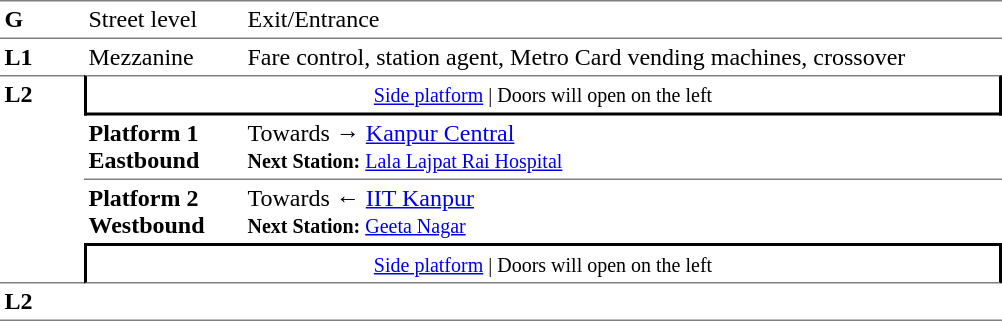<table table border=0 cellspacing=0 cellpadding=3>
<tr>
<td style="border-bottom:solid 1px gray;border-top:solid 1px gray;" width=50 valign=top><strong>G</strong></td>
<td style="border-top:solid 1px gray;border-bottom:solid 1px gray;" width=100 valign=top>Street level</td>
<td style="border-top:solid 1px gray;border-bottom:solid 1px gray;" width=500 valign=top>Exit/Entrance</td>
</tr>
<tr>
<td valign=top><strong>L1</strong></td>
<td valign=top>Mezzanine</td>
<td valign=top>Fare control, station agent, Metro Card vending machines, crossover<br></td>
</tr>
<tr>
<td style="border-top:solid 1px gray;border-bottom:solid 1px gray;" width=50 rowspan=4 valign=top><strong>L2</strong></td>
<td style="border-top:solid 1px gray;border-right:solid 2px black;border-left:solid 2px black;border-bottom:solid 2px black;text-align:center;" colspan=2><small><a href='#'>Side platform</a> | Doors will open on the left </small></td>
</tr>
<tr>
<td style="border-bottom:solid 1px gray;" width=100><span><strong>Platform 1</strong><br><strong>Eastbound</strong></span></td>
<td style="border-bottom:solid 1px gray;" width=500>Towards → <a href='#'>Kanpur Central</a><br><small><strong>Next Station:</strong> <a href='#'>Lala Lajpat Rai Hospital</a></small></td>
</tr>
<tr>
<td><span><strong>Platform 2</strong><br><strong>Westbound</strong></span></td>
<td>Towards ← <a href='#'>IIT Kanpur</a><br><small><strong>Next Station:</strong> <a href='#'>Geeta Nagar</a></small></td>
</tr>
<tr>
<td style="border-top:solid 2px black;border-right:solid 2px black;border-left:solid 2px black;border-bottom:solid 1px gray;" colspan=2  align=center><small><a href='#'>Side platform</a> | Doors will open on the left </small></td>
</tr>
<tr>
<td style="border-bottom:solid 1px gray;" width=50 rowspan=2 valign=top><strong>L2</strong></td>
<td style="border-bottom:solid 1px gray;" width=100></td>
<td style="border-bottom:solid 1px gray;" width=500></td>
</tr>
<tr>
</tr>
</table>
